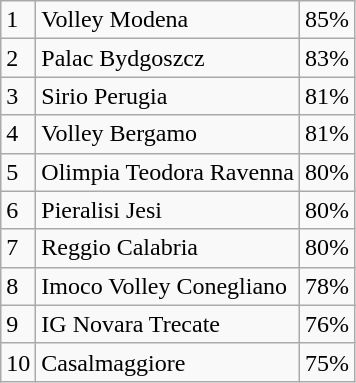<table class="wikitable">
<tr>
<td>1</td>
<td>Volley Modena</td>
<td>85%</td>
</tr>
<tr>
<td>2</td>
<td>Palac Bydgoszcz</td>
<td>83%</td>
</tr>
<tr>
<td>3</td>
<td>Sirio Perugia</td>
<td>81%</td>
</tr>
<tr>
<td>4</td>
<td>Volley Bergamo</td>
<td>81%</td>
</tr>
<tr>
<td>5</td>
<td>Olimpia Teodora Ravenna</td>
<td>80%</td>
</tr>
<tr>
<td>6</td>
<td>Pieralisi Jesi</td>
<td>80%</td>
</tr>
<tr>
<td>7</td>
<td>Reggio Calabria</td>
<td>80%</td>
</tr>
<tr>
<td>8</td>
<td>Imoco Volley Conegliano</td>
<td>78%</td>
</tr>
<tr>
<td>9</td>
<td>IG Novara Trecate</td>
<td>76%</td>
</tr>
<tr>
<td>10</td>
<td>Casalmaggiore</td>
<td>75%</td>
</tr>
</table>
